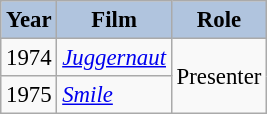<table class="wikitable" style="font-size:95%;">
<tr>
<th style="background:#B0C4DE;">Year</th>
<th style="background:#B0C4DE;">Film</th>
<th style="background:#B0C4DE;">Role</th>
</tr>
<tr>
<td>1974</td>
<td><em><a href='#'>Juggernaut</a></em></td>
<td rowspan=2>Presenter</td>
</tr>
<tr>
<td>1975</td>
<td><em><a href='#'>Smile</a></em></td>
</tr>
</table>
